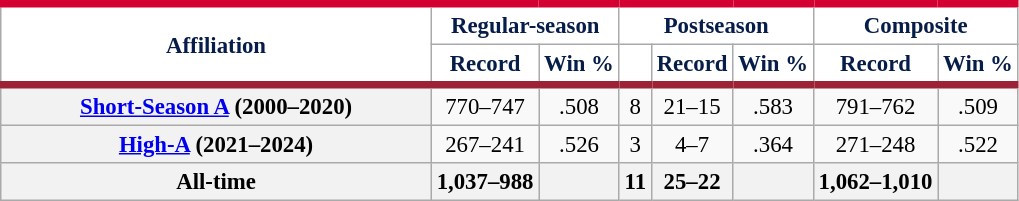<table class="wikitable sortable plainrowheaders" style="font-size: 95%; text-align:center;">
<tr>
<th rowspan="2" scope="col" style="background-color:#ffffff; border-top:#D50032 5px solid; border-bottom:#9D2235 5px solid; color:#071d49" width="280px">Affiliation</th>
<th colspan="2" scope="col" style="background-color:#ffffff; border-top:#D50032 5px solid; color:#071d49">Regular-season</th>
<th colspan="3" scope="col" style="background-color:#ffffff; border-top:#D50032 5px solid; color:#071d49">Postseason</th>
<th colspan="2" scope="col" style="background-color:#ffffff; border-top:#D50032 5px solid; color:#071d49">Composite</th>
</tr>
<tr>
<th scope="col" style="background-color:#ffffff; border-bottom:#9D2235 5px solid; color:#071d49">Record</th>
<th scope="col" style="background-color:#ffffff; border-bottom:#9D2235 5px solid; color:#071d49">Win %</th>
<th scope="col" style="background-color:#ffffff; border-bottom:#9D2235 5px solid; color:#071d49"></th>
<th scope="col" style="background-color:#ffffff; border-bottom:#9D2235 5px solid; color:#071d49">Record</th>
<th scope="col" style="background-color:#ffffff; border-bottom:#9D2235 5px solid; color:#071d49">Win %</th>
<th scope="col" style="background-color:#ffffff; border-bottom:#9D2235 5px solid; color:#071d49">Record</th>
<th scope="col" style="background-color:#ffffff; border-bottom:#9D2235 5px solid; color:#071d49">Win %</th>
</tr>
<tr>
<th scope="row"><a href='#'>Short-Season A</a> (2000–2020)</th>
<td>770–747</td>
<td>.508</td>
<td>8</td>
<td>21–15</td>
<td>.583</td>
<td>791–762</td>
<td>.509</td>
</tr>
<tr>
<th scope="row"><a href='#'>High-A</a> (2021–2024)</th>
<td>267–241</td>
<td>.526</td>
<td>3</td>
<td>4–7</td>
<td>.364</td>
<td>271–248</td>
<td>.522</td>
</tr>
<tr>
<th scope="row"><strong>All-time</strong></th>
<th>1,037–988</th>
<th></th>
<th>11</th>
<th>25–22</th>
<th></th>
<th>1,062–1,010</th>
<th></th>
</tr>
</table>
